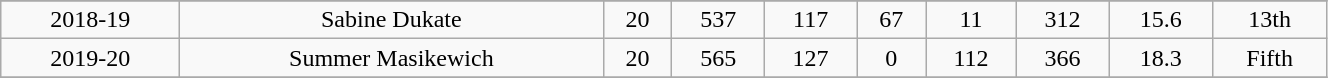<table class="wikitable" width="70%">
<tr align="center">
</tr>
<tr align="center" bgcolor="">
<td>2018-19</td>
<td>Sabine Dukate</td>
<td>20</td>
<td>537</td>
<td>117</td>
<td>67</td>
<td>11</td>
<td>312</td>
<td>15.6</td>
<td>13th</td>
</tr>
<tr align="center" bgcolor="">
<td>2019-20</td>
<td>Summer Masikewich</td>
<td>20</td>
<td>565</td>
<td>127</td>
<td>0</td>
<td>112</td>
<td>366</td>
<td>18.3</td>
<td>Fifth</td>
</tr>
<tr align="center" bgcolor="">
</tr>
</table>
